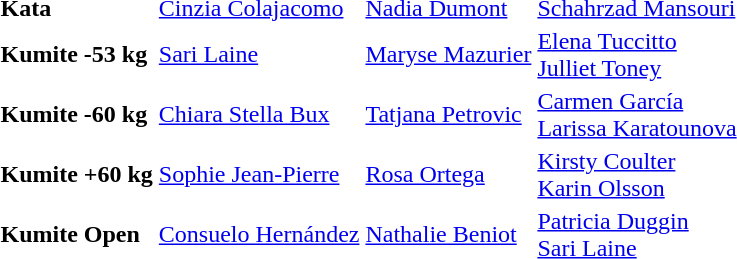<table>
<tr>
<td><strong>Kata</strong></td>
<td> <a href='#'>Cinzia Colajacomo</a></td>
<td> <a href='#'>Nadia Dumont</a></td>
<td> <a href='#'>Schahrzad Mansouri</a></td>
</tr>
<tr>
<td><strong>Kumite -53 kg</strong></td>
<td> <a href='#'>Sari Laine</a></td>
<td> <a href='#'>Maryse Mazurier</a></td>
<td> <a href='#'>Elena Tuccitto</a> <br>  <a href='#'>Julliet Toney</a></td>
</tr>
<tr>
<td><strong>Kumite -60 kg</strong></td>
<td> <a href='#'>Chiara Stella Bux</a></td>
<td> <a href='#'>Tatjana Petrovic</a></td>
<td> <a href='#'>Carmen García</a> <br>  <a href='#'>Larissa Karatounova</a></td>
</tr>
<tr>
<td><strong>Kumite +60 kg</strong></td>
<td> <a href='#'>Sophie Jean-Pierre</a></td>
<td> <a href='#'>Rosa Ortega</a></td>
<td> <a href='#'>Kirsty Coulter</a> <br>  <a href='#'>Karin Olsson</a></td>
</tr>
<tr>
<td><strong>Kumite Open</strong></td>
<td> <a href='#'>Consuelo Hernández</a></td>
<td> <a href='#'>Nathalie Beniot</a></td>
<td> <a href='#'>Patricia Duggin</a> <br>  <a href='#'>Sari Laine</a></td>
</tr>
</table>
